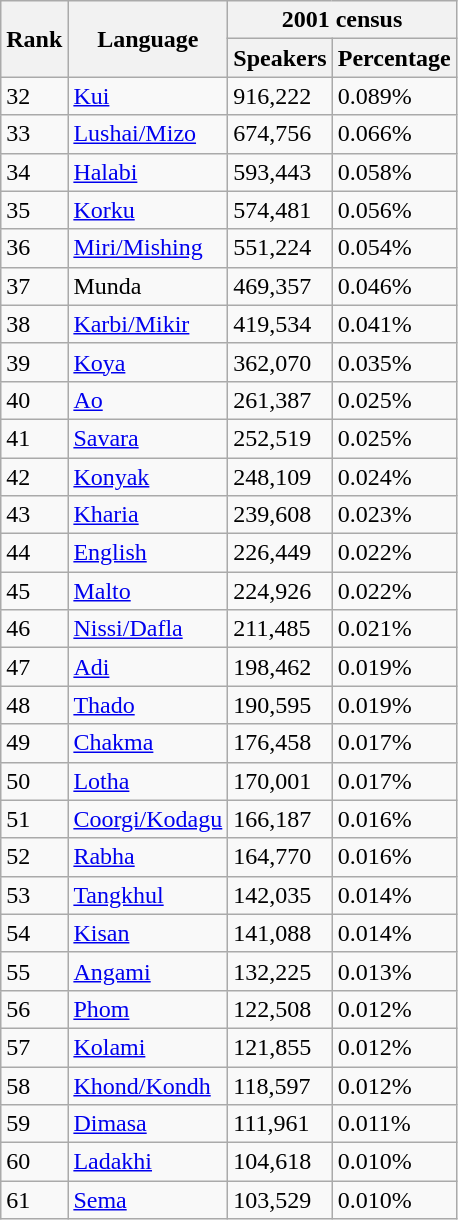<table class="wikitable">
<tr>
<th rowspan=2>Rank</th>
<th rowspan=2>Language</th>
<th colspan=2>2001 census</th>
</tr>
<tr>
<th>Speakers</th>
<th>Percentage</th>
</tr>
<tr>
<td>32</td>
<td><a href='#'>Kui</a></td>
<td>916,222</td>
<td>0.089%</td>
</tr>
<tr>
<td>33</td>
<td><a href='#'>Lushai/Mizo</a></td>
<td>674,756</td>
<td>0.066%</td>
</tr>
<tr>
<td>34</td>
<td><a href='#'>Halabi</a></td>
<td>593,443</td>
<td>0.058%</td>
</tr>
<tr>
<td>35</td>
<td><a href='#'>Korku</a></td>
<td>574,481</td>
<td>0.056%</td>
</tr>
<tr>
<td>36</td>
<td><a href='#'>Miri/Mishing</a></td>
<td>551,224</td>
<td>0.054%</td>
</tr>
<tr>
<td>37</td>
<td>Munda</td>
<td>469,357</td>
<td>0.046%</td>
</tr>
<tr>
<td>38</td>
<td><a href='#'>Karbi/Mikir</a></td>
<td>419,534</td>
<td>0.041%</td>
</tr>
<tr>
<td>39</td>
<td><a href='#'>Koya</a></td>
<td>362,070</td>
<td>0.035%</td>
</tr>
<tr>
<td>40</td>
<td><a href='#'>Ao</a></td>
<td>261,387</td>
<td>0.025%</td>
</tr>
<tr>
<td>41</td>
<td><a href='#'>Savara</a></td>
<td>252,519</td>
<td>0.025%</td>
</tr>
<tr>
<td>42</td>
<td><a href='#'>Konyak</a></td>
<td>248,109</td>
<td>0.024%</td>
</tr>
<tr>
<td>43</td>
<td><a href='#'>Kharia</a></td>
<td>239,608</td>
<td>0.023%</td>
</tr>
<tr>
<td>44</td>
<td><a href='#'>English</a></td>
<td>226,449</td>
<td>0.022%</td>
</tr>
<tr>
<td>45</td>
<td><a href='#'>Malto</a></td>
<td>224,926</td>
<td>0.022%</td>
</tr>
<tr>
<td>46</td>
<td><a href='#'>Nissi/Dafla</a></td>
<td>211,485</td>
<td>0.021%</td>
</tr>
<tr>
<td>47</td>
<td><a href='#'>Adi</a></td>
<td>198,462</td>
<td>0.019%</td>
</tr>
<tr>
<td>48</td>
<td><a href='#'>Thado</a></td>
<td>190,595</td>
<td>0.019%</td>
</tr>
<tr>
<td>49</td>
<td><a href='#'>Chakma</a></td>
<td>176,458</td>
<td>0.017%</td>
</tr>
<tr>
<td>50</td>
<td><a href='#'>Lotha</a></td>
<td>170,001</td>
<td>0.017%</td>
</tr>
<tr>
<td>51</td>
<td><a href='#'>Coorgi/Kodagu</a></td>
<td>166,187</td>
<td>0.016%</td>
</tr>
<tr>
<td>52</td>
<td><a href='#'>Rabha</a></td>
<td>164,770</td>
<td>0.016%</td>
</tr>
<tr>
<td>53</td>
<td><a href='#'>Tangkhul</a></td>
<td>142,035</td>
<td>0.014%</td>
</tr>
<tr>
<td>54</td>
<td><a href='#'>Kisan</a></td>
<td>141,088</td>
<td>0.014%</td>
</tr>
<tr>
<td>55</td>
<td><a href='#'>Angami</a></td>
<td>132,225</td>
<td>0.013%</td>
</tr>
<tr>
<td>56</td>
<td><a href='#'>Phom</a></td>
<td>122,508</td>
<td>0.012%</td>
</tr>
<tr>
<td>57</td>
<td><a href='#'>Kolami</a></td>
<td>121,855</td>
<td>0.012%</td>
</tr>
<tr>
<td>58</td>
<td><a href='#'>Khond/Kondh</a></td>
<td>118,597</td>
<td>0.012%</td>
</tr>
<tr>
<td>59</td>
<td><a href='#'>Dimasa</a></td>
<td>111,961</td>
<td>0.011%</td>
</tr>
<tr>
<td>60</td>
<td><a href='#'>Ladakhi</a></td>
<td>104,618</td>
<td>0.010%</td>
</tr>
<tr>
<td>61</td>
<td><a href='#'>Sema</a></td>
<td>103,529</td>
<td>0.010%</td>
</tr>
</table>
